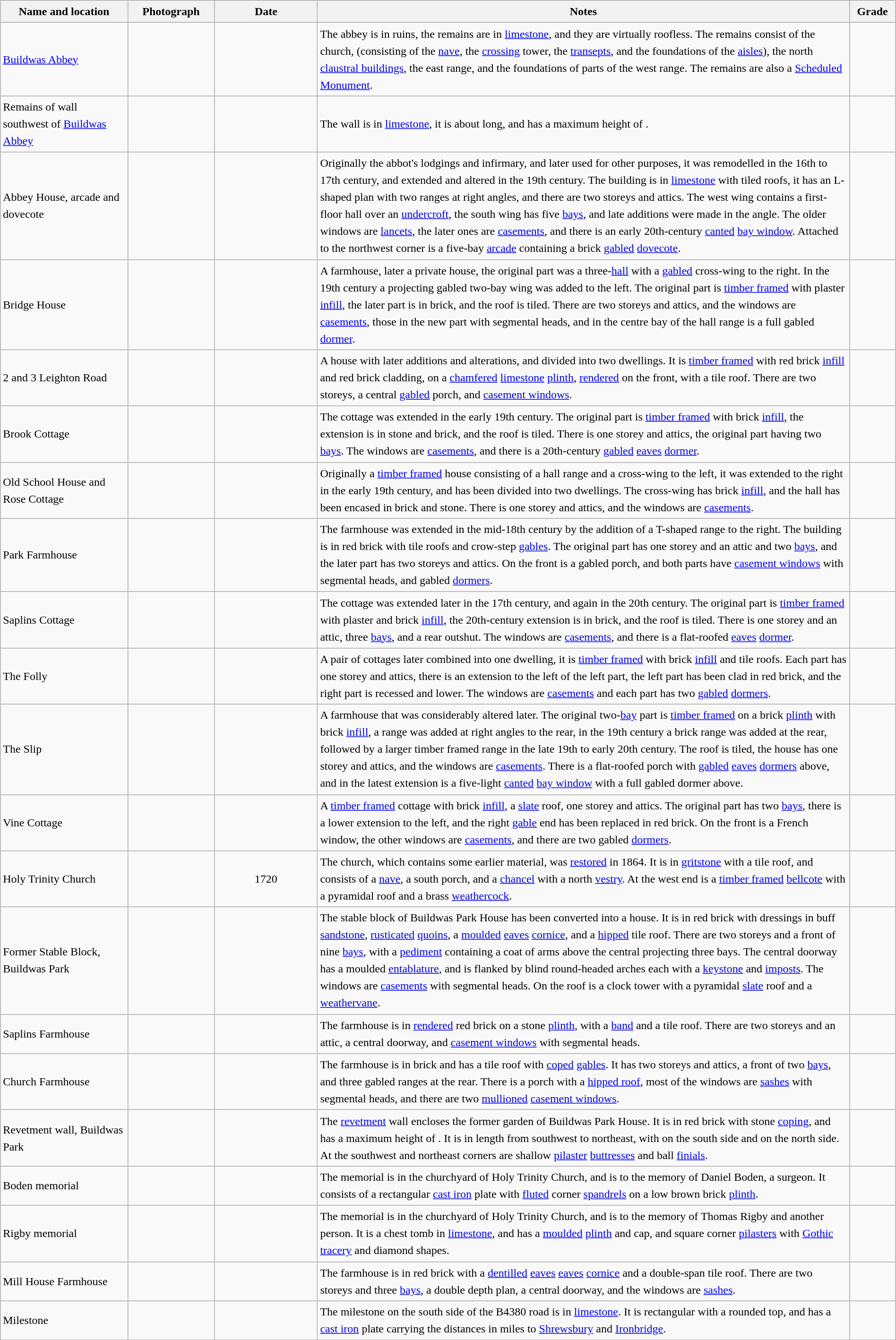<table class="wikitable sortable plainrowheaders" style="width:100%; border:0; text-align:left; line-height:150%;">
<tr>
<th scope="col"  style="width:150px">Name and location</th>
<th scope="col"  style="width:100px" class="unsortable">Photograph</th>
<th scope="col"  style="width:120px">Date</th>
<th scope="col"  style="width:650px" class="unsortable">Notes</th>
<th scope="col"  style="width:50px">Grade</th>
</tr>
<tr>
<td><a href='#'>Buildwas Abbey</a><br><small></small></td>
<td></td>
<td align="center"></td>
<td>The abbey is in ruins, the remains are in <a href='#'>limestone</a>, and they are virtually roofless.  The remains consist of the church, (consisting of the <a href='#'>nave</a>, the <a href='#'>crossing</a> tower, the <a href='#'>transepts</a>, and the foundations of the <a href='#'>aisles</a>), the north <a href='#'>claustral buildings</a>, the east range, and the foundations of parts of the west range.  The remains are also a <a href='#'>Scheduled Monument</a>.</td>
<td align="center" ></td>
</tr>
<tr>
<td>Remains of wall southwest of <a href='#'>Buildwas Abbey</a><br><small></small></td>
<td></td>
<td align="center"></td>
<td>The wall is in <a href='#'>limestone</a>, it is about  long, and has a maximum height of .</td>
<td align="center" ></td>
</tr>
<tr>
<td>Abbey House, arcade and dovecote<br><small></small></td>
<td></td>
<td align="center"></td>
<td>Originally the abbot's lodgings and infirmary, and later used for other purposes, it was remodelled in the 16th to 17th century, and extended and altered in the 19th century.  The building is in <a href='#'>limestone</a> with tiled roofs, it has an L-shaped plan with two ranges at right angles, and there are two storeys and attics.  The west wing contains a first-floor hall over an <a href='#'>undercroft</a>, the south wing has five <a href='#'>bays</a>, and late additions were made in the angle.  The older windows are <a href='#'>lancets</a>, the later ones are <a href='#'>casements</a>, and there is an early 20th-century <a href='#'>canted</a> <a href='#'>bay window</a>.  Attached to the northwest corner is a five-bay <a href='#'>arcade</a> containing a brick <a href='#'>gabled</a> <a href='#'>dovecote</a>.</td>
<td align="center" ></td>
</tr>
<tr>
<td>Bridge House<br><small></small></td>
<td></td>
<td align="center"></td>
<td>A farmhouse, later a private house, the original part was a three-<a href='#'>hall</a> with a <a href='#'>gabled</a> cross-wing to the right.  In the 19th century a projecting gabled two-bay wing was added to the left.  The original part is <a href='#'>timber framed</a> with plaster <a href='#'>infill</a>, the later part is in brick, and the roof is tiled.  There are two storeys and attics, and the windows are <a href='#'>casements</a>, those in the new part with segmental heads, and in the centre bay of the hall range is a full gabled <a href='#'>dormer</a>.</td>
<td align="center" ></td>
</tr>
<tr>
<td>2 and 3 Leighton Road<br><small></small></td>
<td></td>
<td align="center"></td>
<td>A house with later additions and alterations, and divided into two dwellings.  It is <a href='#'>timber framed</a> with red brick <a href='#'>infill</a> and red brick cladding, on a <a href='#'>chamfered</a> <a href='#'>limestone</a> <a href='#'>plinth</a>, <a href='#'>rendered</a> on the front, with a tile roof.  There are two storeys, a central <a href='#'>gabled</a> porch, and <a href='#'>casement windows</a>.</td>
<td align="center" ></td>
</tr>
<tr>
<td>Brook Cottage<br><small></small></td>
<td></td>
<td align="center"></td>
<td>The cottage was extended in the early 19th century.  The original part is <a href='#'>timber framed</a> with brick <a href='#'>infill</a>, the extension is in stone and brick, and the roof is tiled.  There is one storey and attics, the original part having two <a href='#'>bays</a>.  The windows are <a href='#'>casements</a>, and there is a 20th-century <a href='#'>gabled</a> <a href='#'>eaves</a> <a href='#'>dormer</a>.</td>
<td align="center" ></td>
</tr>
<tr>
<td>Old School House and Rose Cottage<br><small></small></td>
<td></td>
<td align="center"></td>
<td>Originally a <a href='#'>timber framed</a> house consisting of a hall range and a cross-wing to the left, it was extended to the right in the early 19th century, and has been divided into two dwellings.  The cross-wing has brick <a href='#'>infill</a>, and the hall has been encased in brick and stone.  There is one storey and attics, and the windows are <a href='#'>casements</a>.</td>
<td align="center" ></td>
</tr>
<tr>
<td>Park Farmhouse<br><small></small></td>
<td></td>
<td align="center"></td>
<td>The farmhouse was extended in the mid-18th century by the addition of a T-shaped range to the right.  The building is in red brick with tile roofs and crow-step <a href='#'>gables</a>.  The original part has one storey and an attic and two <a href='#'>bays</a>, and the later part has two storeys and attics.  On the front is a gabled porch, and both parts have <a href='#'>casement windows</a> with segmental heads, and gabled <a href='#'>dormers</a>.</td>
<td align="center" ></td>
</tr>
<tr>
<td>Saplins Cottage<br><small></small></td>
<td></td>
<td align="center"></td>
<td>The cottage was extended later in the 17th century, and again in the 20th century.  The original part is <a href='#'>timber framed</a> with plaster and brick <a href='#'>infill</a>, the 20th-century extension is in brick, and the roof is tiled.  There is one storey and an attic, three <a href='#'>bays</a>, and a rear outshut.  The windows are <a href='#'>casements</a>, and there is a flat-roofed <a href='#'>eaves</a> <a href='#'>dormer</a>.</td>
<td align="center" ></td>
</tr>
<tr>
<td>The Folly<br><small></small></td>
<td></td>
<td align="center"></td>
<td>A pair of cottages later combined into one dwelling, it is <a href='#'>timber framed</a> with brick <a href='#'>infill</a> and tile roofs.  Each part has one storey and attics, there is an extension to the left of the left part, the left part has been clad in red brick, and the right part is recessed and lower.  The windows are <a href='#'>casements</a> and each part has two <a href='#'>gabled</a> <a href='#'>dormers</a>.</td>
<td align="center" ></td>
</tr>
<tr>
<td>The Slip<br><small></small></td>
<td></td>
<td align="center"></td>
<td>A farmhouse that was considerably altered later.  The original two-<a href='#'>bay</a> part is <a href='#'>timber framed</a> on a brick <a href='#'>plinth</a> with brick <a href='#'>infill</a>, a range was added at right angles to the rear, in the 19th century a brick range was added at the rear, followed by a larger timber framed range in the late 19th to early 20th century.  The roof is tiled, the house has one storey and attics, and the windows are <a href='#'>casements</a>.   There is a flat-roofed porch with <a href='#'>gabled</a> <a href='#'>eaves</a> <a href='#'>dormers</a> above, and in the latest extension is a five-light <a href='#'>canted</a> <a href='#'>bay window</a> with a full gabled dormer above.</td>
<td align="center" ></td>
</tr>
<tr>
<td>Vine Cottage<br><small></small></td>
<td></td>
<td align="center"></td>
<td>A <a href='#'>timber framed</a> cottage with brick <a href='#'>infill</a>, a <a href='#'>slate</a> roof, one storey and attics.  The original part has two <a href='#'>bays</a>, there is a lower extension to the left, and the right <a href='#'>gable</a> end has been replaced in red brick.  On the front is a French window, the other windows are <a href='#'>casements</a>, and there are two gabled <a href='#'>dormers</a>.</td>
<td align="center" ></td>
</tr>
<tr>
<td>Holy Trinity Church<br><small></small></td>
<td></td>
<td align="center">1720</td>
<td>The church, which contains some earlier material, was <a href='#'>restored</a> in 1864.  It is in <a href='#'>gritstone</a> with a tile roof, and consists of a <a href='#'>nave</a>, a south porch, and a <a href='#'>chancel</a> with a north <a href='#'>vestry</a>.  At the west end is a <a href='#'>timber framed</a> <a href='#'>bellcote</a> with a pyramidal roof and a brass <a href='#'>weathercock</a>.</td>
<td align="center" ></td>
</tr>
<tr>
<td>Former Stable Block, Buildwas Park<br><small></small></td>
<td></td>
<td align="center"></td>
<td>The stable block of Buildwas Park House has been converted into a house.  It is in red brick with dressings in buff <a href='#'>sandstone</a>, <a href='#'>rusticated</a> <a href='#'>quoins</a>, a <a href='#'>moulded</a> <a href='#'>eaves</a> <a href='#'>cornice</a>, and a <a href='#'>hipped</a> tile roof.  There are two storeys and a front of nine <a href='#'>bays</a>, with a <a href='#'>pediment</a> containing a coat of arms above the central projecting three bays.  The central doorway has a moulded <a href='#'>entablature</a>, and is flanked by blind round-headed arches each with a <a href='#'>keystone</a> and <a href='#'>imposts</a>.  The windows are <a href='#'>casements</a> with segmental heads.  On the roof is a clock tower with a pyramidal <a href='#'>slate</a> roof and a <a href='#'>weathervane</a>.</td>
<td align="center" ></td>
</tr>
<tr>
<td>Saplins Farmhouse<br><small></small></td>
<td></td>
<td align="center"></td>
<td>The farmhouse is in <a href='#'>rendered</a> red brick on a stone <a href='#'>plinth</a>, with a <a href='#'>band</a> and a tile roof.  There are two storeys and an attic, a central doorway, and <a href='#'>casement windows</a> with segmental heads.</td>
<td align="center" ></td>
</tr>
<tr>
<td>Church Farmhouse<br><small></small></td>
<td></td>
<td align="center"></td>
<td>The farmhouse is in brick and has a tile roof with <a href='#'>coped</a> <a href='#'>gables</a>.  It has two storeys and attics, a front of two <a href='#'>bays</a>, and three gabled ranges at the rear.  There is a porch with a <a href='#'>hipped roof</a>, most of the windows are <a href='#'>sashes</a> with segmental heads, and there are two <a href='#'>mullioned</a> <a href='#'>casement windows</a>.</td>
<td align="center" ></td>
</tr>
<tr>
<td>Revetment wall, Buildwas Park<br><small></small></td>
<td></td>
<td align="center"></td>
<td>The <a href='#'>revetment</a> wall encloses the former garden of Buildwas Park House.  It is in red brick with stone <a href='#'>coping</a>, and has a maximum height of .  It is  in length from southwest to northeast, with  on the south side and  on the north side.  At the southwest and northeast corners are shallow <a href='#'>pilaster</a> <a href='#'>buttresses</a> and ball <a href='#'>finials</a>.</td>
<td align="center" ></td>
</tr>
<tr>
<td>Boden memorial<br><small></small></td>
<td></td>
<td align="center"></td>
<td>The memorial is in the churchyard of Holy Trinity Church, and is to the memory of Daniel Boden, a surgeon.  It consists of a rectangular <a href='#'>cast iron</a> plate with <a href='#'>fluted</a> corner <a href='#'>spandrels</a> on a low brown brick <a href='#'>plinth</a>.</td>
<td align="center" ></td>
</tr>
<tr>
<td>Rigby memorial<br><small></small></td>
<td></td>
<td align="center"></td>
<td>The memorial is in the churchyard of Holy Trinity Church, and is to the memory of Thomas Rigby and another person.  It is a chest tomb in <a href='#'>limestone</a>, and has a <a href='#'>moulded</a> <a href='#'>plinth</a> and cap, and square corner <a href='#'>pilasters</a> with <a href='#'>Gothic</a> <a href='#'>tracery</a> and diamond shapes.</td>
<td align="center" ></td>
</tr>
<tr>
<td>Mill House Farmhouse<br><small></small></td>
<td></td>
<td align="center"></td>
<td>The farmhouse is in red brick with a <a href='#'>dentilled</a> <a href='#'>eaves</a> <a href='#'>eaves</a> <a href='#'>cornice</a> and a double-span tile roof.  There are two storeys and three <a href='#'>bays</a>, a double depth plan, a central doorway, and the windows are <a href='#'>sashes</a>.</td>
<td align="center" ></td>
</tr>
<tr>
<td>Milestone<br><small></small></td>
<td></td>
<td align="center"></td>
<td>The milestone on the south side of the B4380 road is in <a href='#'>limestone</a>.  It is rectangular with a rounded top, and has a <a href='#'>cast iron</a> plate carrying the distances in miles to <a href='#'>Shrewsbury</a> and <a href='#'>Ironbridge</a>.</td>
<td align="center" ></td>
</tr>
<tr>
</tr>
</table>
